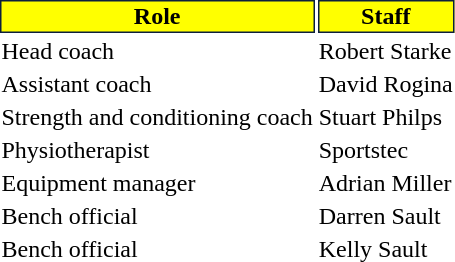<table class="toccolours">
<tr>
</tr>
<tr>
<th style="background:#FFFF00;color:black;border:#0c1f3d 1px solid">Role</th>
<th style="background:#FFFF00;color:black;border:#0c1f3d 1px solid">Staff</th>
</tr>
<tr>
<td>Head coach</td>
<td> Robert Starke</td>
</tr>
<tr>
<td>Assistant coach</td>
<td> David Rogina</td>
</tr>
<tr>
<td>Strength and conditioning coach</td>
<td> Stuart Philps</td>
</tr>
<tr>
<td>Physiotherapist</td>
<td> Sportstec</td>
</tr>
<tr>
<td>Equipment manager</td>
<td> Adrian Miller</td>
</tr>
<tr>
<td>Bench official</td>
<td> Darren Sault</td>
</tr>
<tr>
<td>Bench official</td>
<td> Kelly Sault</td>
</tr>
</table>
